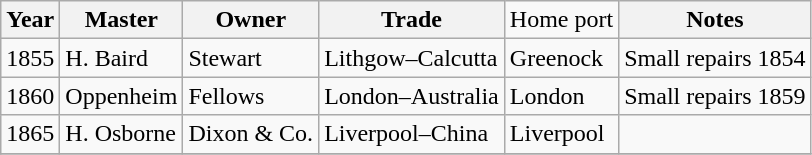<table class="sortable wikitable">
<tr>
<th>Year</th>
<th>Master</th>
<th>Owner</th>
<th>Trade</th>
<td>Home port</td>
<th>Notes</th>
</tr>
<tr>
<td>1855</td>
<td>H. Baird</td>
<td>Stewart</td>
<td>Lithgow–Calcutta</td>
<td>Greenock</td>
<td>Small repairs 1854</td>
</tr>
<tr>
<td>1860</td>
<td>Oppenheim</td>
<td>Fellows</td>
<td>London–Australia</td>
<td>London</td>
<td>Small repairs 1859</td>
</tr>
<tr>
<td>1865</td>
<td>H. Osborne</td>
<td>Dixon & Co.</td>
<td>Liverpool–China</td>
<td>Liverpool</td>
<td></td>
</tr>
<tr>
</tr>
</table>
